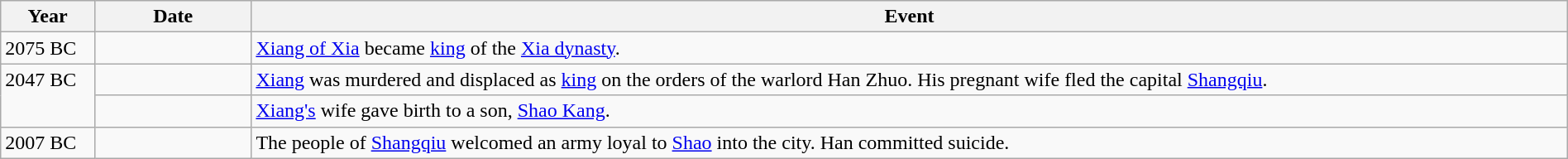<table class="wikitable" width="100%">
<tr>
<th style="width:6%">Year</th>
<th style="width:10%">Date</th>
<th>Event</th>
</tr>
<tr>
<td>2075 BC</td>
<td></td>
<td><a href='#'>Xiang of Xia</a> became <a href='#'>king</a> of the <a href='#'>Xia dynasty</a>.</td>
</tr>
<tr>
<td rowspan="2" valign="top">2047 BC</td>
<td></td>
<td><a href='#'>Xiang</a> was murdered and displaced as <a href='#'>king</a> on the orders of the warlord Han Zhuo.  His pregnant wife fled the capital <a href='#'>Shangqiu</a>.</td>
</tr>
<tr>
<td></td>
<td><a href='#'>Xiang's</a> wife gave birth to a son, <a href='#'>Shao Kang</a>.</td>
</tr>
<tr>
<td>2007 BC</td>
<td></td>
<td>The people of <a href='#'>Shangqiu</a> welcomed an army loyal to <a href='#'>Shao</a> into the city.  Han committed suicide.</td>
</tr>
</table>
